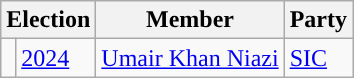<table class="wikitable">
<tr>
<th colspan="2">Election</th>
<th>Member</th>
<th>Party</th>
</tr>
<tr>
<td style="background-color: "></td>
<td><a href='#'>2024</a></td>
<td><a href='#'>Umair Khan Niazi</a></td>
<td><a href='#'>SIC</a></td>
</tr>
</table>
